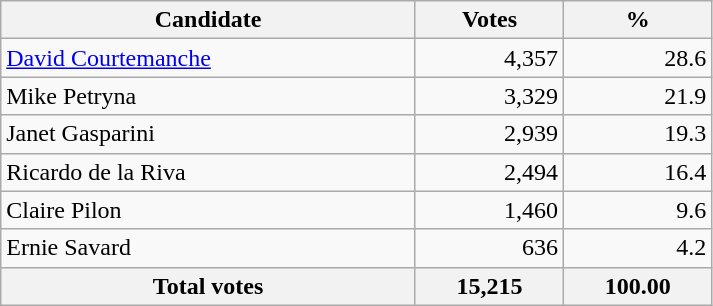<table style="width:475px;" class="wikitable">
<tr>
<th align="center">Candidate</th>
<th align="center">Votes</th>
<th align="center">%</th>
</tr>
<tr>
<td align="left"><a href='#'>David Courtemanche</a></td>
<td align="right">4,357</td>
<td align="right">28.6</td>
</tr>
<tr>
<td align="left">Mike Petryna</td>
<td align="right">3,329</td>
<td align="right">21.9</td>
</tr>
<tr>
<td align="left">Janet Gasparini</td>
<td align="right">2,939</td>
<td align="right">19.3</td>
</tr>
<tr>
<td align="left">Ricardo de la Riva</td>
<td align="right">2,494</td>
<td align="right">16.4</td>
</tr>
<tr>
<td align="left">Claire Pilon</td>
<td align="right">1,460</td>
<td align="right">9.6</td>
</tr>
<tr>
<td align="left">Ernie Savard</td>
<td align="right">636</td>
<td align="right">4.2</td>
</tr>
<tr>
<th align="left">Total votes</th>
<th align="right">15,215</th>
<th align="right">100.00</th>
</tr>
</table>
